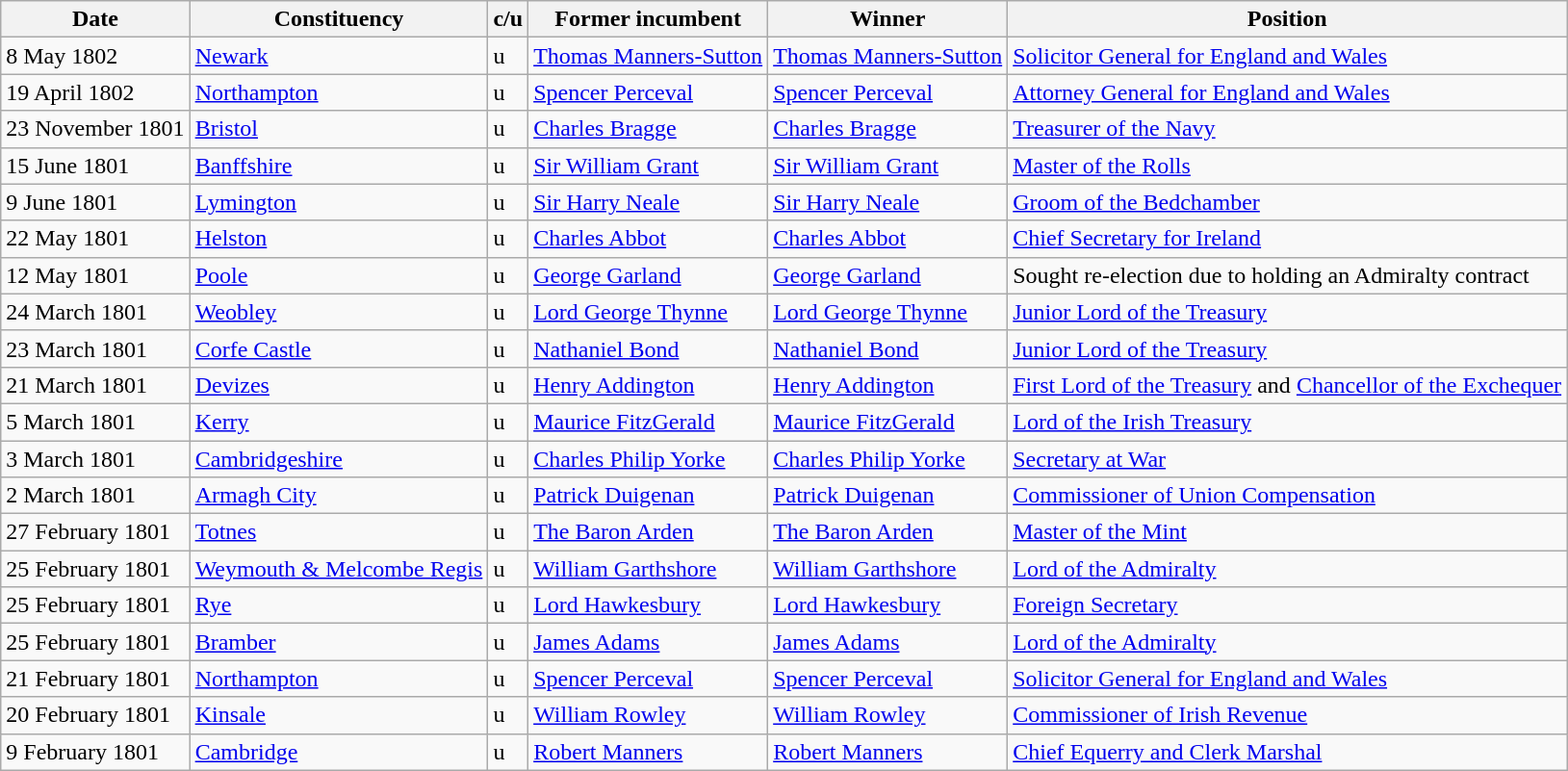<table class="wikitable">
<tr>
<th>Date</th>
<th>Constituency</th>
<th>c/u</th>
<th>Former incumbent</th>
<th>Winner</th>
<th>Position</th>
</tr>
<tr>
<td>8 May 1802</td>
<td><a href='#'>Newark</a></td>
<td>u</td>
<td><a href='#'>Thomas Manners-Sutton</a></td>
<td><a href='#'>Thomas Manners-Sutton</a></td>
<td><a href='#'>Solicitor General for England and Wales</a></td>
</tr>
<tr>
<td>19 April 1802</td>
<td><a href='#'>Northampton</a></td>
<td>u</td>
<td><a href='#'>Spencer Perceval</a></td>
<td><a href='#'>Spencer Perceval</a></td>
<td><a href='#'>Attorney General for England and Wales</a></td>
</tr>
<tr>
<td>23 November 1801</td>
<td><a href='#'>Bristol</a></td>
<td>u</td>
<td><a href='#'>Charles Bragge</a></td>
<td><a href='#'>Charles Bragge</a></td>
<td><a href='#'>Treasurer of the Navy</a></td>
</tr>
<tr>
<td>15 June 1801</td>
<td><a href='#'>Banffshire</a></td>
<td>u</td>
<td><a href='#'>Sir William Grant</a></td>
<td><a href='#'>Sir William Grant</a></td>
<td><a href='#'>Master of the Rolls</a></td>
</tr>
<tr>
<td>9 June 1801</td>
<td><a href='#'>Lymington</a></td>
<td>u</td>
<td><a href='#'>Sir Harry Neale</a></td>
<td><a href='#'>Sir Harry Neale</a></td>
<td><a href='#'>Groom of the Bedchamber</a></td>
</tr>
<tr>
<td>22 May 1801</td>
<td><a href='#'>Helston</a></td>
<td>u</td>
<td><a href='#'>Charles Abbot</a></td>
<td><a href='#'>Charles Abbot</a></td>
<td><a href='#'>Chief Secretary for Ireland</a></td>
</tr>
<tr>
<td>12 May 1801</td>
<td><a href='#'>Poole</a></td>
<td>u</td>
<td><a href='#'>George Garland</a></td>
<td><a href='#'>George Garland</a></td>
<td>Sought re-election due to holding an Admiralty contract</td>
</tr>
<tr>
<td>24 March 1801</td>
<td><a href='#'>Weobley</a></td>
<td>u</td>
<td><a href='#'>Lord George Thynne</a></td>
<td><a href='#'>Lord George Thynne</a></td>
<td><a href='#'>Junior Lord of the Treasury</a></td>
</tr>
<tr>
<td>23 March 1801</td>
<td><a href='#'>Corfe Castle</a></td>
<td>u</td>
<td><a href='#'>Nathaniel Bond</a></td>
<td><a href='#'>Nathaniel Bond</a></td>
<td><a href='#'>Junior Lord of the Treasury</a></td>
</tr>
<tr>
<td>21 March 1801</td>
<td><a href='#'>Devizes</a></td>
<td>u</td>
<td><a href='#'>Henry Addington</a></td>
<td><a href='#'>Henry Addington</a></td>
<td><a href='#'>First Lord of the Treasury</a> and <a href='#'>Chancellor of the Exchequer</a></td>
</tr>
<tr>
<td>5 March 1801</td>
<td><a href='#'>Kerry</a></td>
<td>u</td>
<td><a href='#'>Maurice FitzGerald</a></td>
<td><a href='#'>Maurice FitzGerald</a></td>
<td><a href='#'>Lord of the Irish Treasury</a></td>
</tr>
<tr>
<td>3 March 1801</td>
<td><a href='#'>Cambridgeshire</a></td>
<td>u</td>
<td><a href='#'>Charles Philip Yorke</a></td>
<td><a href='#'>Charles Philip Yorke</a></td>
<td><a href='#'>Secretary at War</a></td>
</tr>
<tr>
<td>2 March 1801</td>
<td><a href='#'>Armagh City</a></td>
<td>u</td>
<td><a href='#'>Patrick Duigenan</a></td>
<td><a href='#'>Patrick Duigenan</a></td>
<td><a href='#'>Commissioner of Union Compensation</a></td>
</tr>
<tr>
<td>27 February 1801</td>
<td><a href='#'>Totnes</a></td>
<td>u</td>
<td><a href='#'>The Baron Arden</a></td>
<td><a href='#'>The Baron Arden</a></td>
<td><a href='#'>Master of the Mint</a></td>
</tr>
<tr>
<td>25 February 1801</td>
<td><a href='#'>Weymouth & Melcombe Regis</a></td>
<td>u</td>
<td><a href='#'>William Garthshore</a></td>
<td><a href='#'>William Garthshore</a></td>
<td><a href='#'>Lord of the Admiralty</a></td>
</tr>
<tr>
<td>25 February 1801</td>
<td><a href='#'>Rye</a></td>
<td>u</td>
<td><a href='#'>Lord Hawkesbury</a></td>
<td><a href='#'>Lord Hawkesbury</a></td>
<td><a href='#'>Foreign Secretary</a></td>
</tr>
<tr>
<td>25 February 1801</td>
<td><a href='#'>Bramber</a></td>
<td>u</td>
<td><a href='#'>James Adams</a></td>
<td><a href='#'>James Adams</a></td>
<td><a href='#'>Lord of the Admiralty</a></td>
</tr>
<tr>
<td>21 February 1801</td>
<td><a href='#'>Northampton</a></td>
<td>u</td>
<td><a href='#'>Spencer Perceval</a></td>
<td><a href='#'>Spencer Perceval</a></td>
<td><a href='#'>Solicitor General for England and Wales</a></td>
</tr>
<tr>
<td>20 February 1801</td>
<td><a href='#'>Kinsale</a></td>
<td>u</td>
<td><a href='#'>William Rowley</a></td>
<td><a href='#'>William Rowley</a></td>
<td><a href='#'>Commissioner of Irish Revenue</a></td>
</tr>
<tr>
<td>9 February 1801</td>
<td><a href='#'>Cambridge</a></td>
<td>u</td>
<td><a href='#'>Robert Manners</a></td>
<td><a href='#'>Robert Manners</a></td>
<td><a href='#'>Chief Equerry and Clerk Marshal</a></td>
</tr>
</table>
